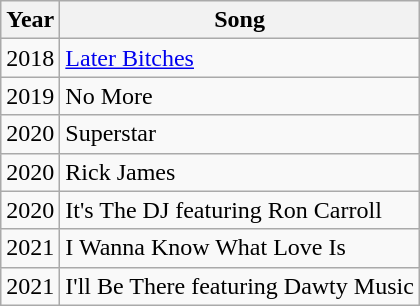<table class="wikitable">
<tr>
<th>Year</th>
<th>Song</th>
</tr>
<tr>
<td>2018</td>
<td><a href='#'>Later Bitches</a></td>
</tr>
<tr>
<td>2019</td>
<td>No More</td>
</tr>
<tr>
<td>2020</td>
<td>Superstar</td>
</tr>
<tr>
<td>2020</td>
<td>Rick James</td>
</tr>
<tr>
<td>2020</td>
<td>It's The DJ featuring Ron Carroll</td>
</tr>
<tr>
<td>2021</td>
<td>I Wanna Know What Love Is</td>
</tr>
<tr>
<td>2021</td>
<td>I'll Be There featuring Dawty Music</td>
</tr>
</table>
